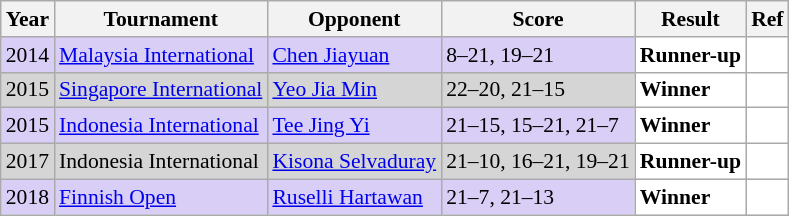<table class="sortable wikitable" style="font-size: 90%">
<tr>
<th>Year</th>
<th>Tournament</th>
<th>Opponent</th>
<th>Score</th>
<th>Result</th>
<th>Ref</th>
</tr>
<tr style="background:#D8CEF6">
<td align="center">2014</td>
<td align="left"><a href='#'>Malaysia International</a></td>
<td align="left"> <a href='#'>Chen Jiayuan</a></td>
<td align="left">8–21, 19–21</td>
<td style="text-align:left; background:white"> <strong>Runner-up</strong></td>
<td style="text-align:center; background:white"></td>
</tr>
<tr style="background:#D5D5D5">
<td align="center">2015</td>
<td align="left"><a href='#'>Singapore International</a></td>
<td align="left"> <a href='#'>Yeo Jia Min</a></td>
<td align="left">22–20, 21–15</td>
<td style="text-align:left; background:white"> <strong>Winner</strong></td>
<td style="text-align:center; background:white"></td>
</tr>
<tr style="background:#D8CEF6">
<td align="center">2015</td>
<td align="left"><a href='#'>Indonesia International</a></td>
<td align="left"> <a href='#'>Tee Jing Yi</a></td>
<td align="left">21–15, 15–21, 21–7</td>
<td style="text-align:left; background:white"> <strong>Winner</strong></td>
<td style="text-align:center; background:white"></td>
</tr>
<tr style="background:#D5D5D5">
<td align="center">2017</td>
<td align="left">Indonesia International</td>
<td align="left"> <a href='#'>Kisona Selvaduray</a></td>
<td align="left">21–10, 16–21, 19–21</td>
<td style="text-align:left; background:white"> <strong>Runner-up</strong></td>
<td style="text-align:center; background:white"></td>
</tr>
<tr style="background:#D8CEF6">
<td align="center">2018</td>
<td align="left"><a href='#'>Finnish Open</a></td>
<td align="left"> <a href='#'>Ruselli Hartawan</a></td>
<td align="left">21–7, 21–13</td>
<td style="text-align:left; background:white"> <strong>Winner</strong></td>
<td style="text-align:center; background:white"></td>
</tr>
</table>
